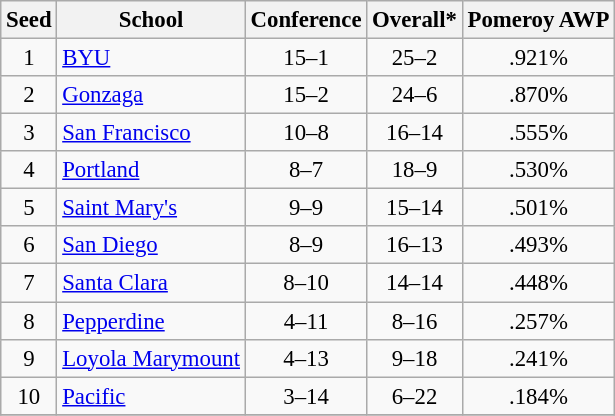<table class="wikitable" style="white-space:nowrap; font-size:95%;text-align:center">
<tr>
<th>Seed</th>
<th>School</th>
<th>Conference</th>
<th>Overall*</th>
<th>Pomeroy AWP</th>
</tr>
<tr>
<td>1</td>
<td align=left><a href='#'>BYU</a></td>
<td>15–1</td>
<td>25–2</td>
<td>.921%</td>
</tr>
<tr>
<td>2</td>
<td align=left><a href='#'>Gonzaga</a></td>
<td>15–2</td>
<td>24–6</td>
<td>.870%</td>
</tr>
<tr>
<td>3</td>
<td align=left><a href='#'>San Francisco</a></td>
<td>10–8</td>
<td>16–14</td>
<td>.555%</td>
</tr>
<tr>
<td>4</td>
<td align=left><a href='#'>Portland</a></td>
<td>8–7</td>
<td>18–9</td>
<td>.530%</td>
</tr>
<tr>
<td>5</td>
<td align=left><a href='#'>Saint Mary's</a></td>
<td>9–9</td>
<td>15–14</td>
<td>.501%</td>
</tr>
<tr>
<td>6</td>
<td align=left><a href='#'>San Diego</a></td>
<td>8–9</td>
<td>16–13</td>
<td>.493%</td>
</tr>
<tr>
<td>7</td>
<td align=left><a href='#'>Santa Clara</a></td>
<td>8–10</td>
<td>14–14</td>
<td>.448%</td>
</tr>
<tr>
<td>8</td>
<td align=left><a href='#'>Pepperdine</a></td>
<td>4–11</td>
<td>8–16</td>
<td>.257%</td>
</tr>
<tr>
<td>9</td>
<td align=left><a href='#'>Loyola Marymount</a></td>
<td>4–13</td>
<td>9–18</td>
<td>.241%</td>
</tr>
<tr>
<td>10</td>
<td align=left><a href='#'>Pacific</a></td>
<td>3–14</td>
<td>6–22</td>
<td>.184%</td>
</tr>
<tr>
</tr>
</table>
